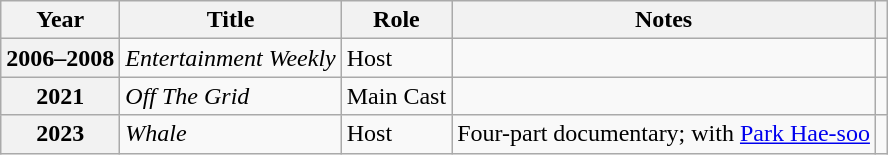<table class="wikitable plainrowheaders sortable">
<tr>
<th scope="col">Year</th>
<th scope="col">Title</th>
<th scope="col">Role</th>
<th scope="col" class="unsortable">Notes</th>
<th scope="col" class="unsortable"></th>
</tr>
<tr>
<th scope="row">2006–2008</th>
<td><em>Entertainment Weekly</em></td>
<td>Host</td>
<td></td>
<td style="text-align:center"></td>
</tr>
<tr>
<th scope="row">2021</th>
<td><em>Off The Grid</em></td>
<td>Main Cast</td>
<td></td>
<td style="text-align:center"></td>
</tr>
<tr>
<th scope="row">2023</th>
<td><em>Whale</em></td>
<td>Host</td>
<td>Four-part documentary; with <a href='#'>Park Hae-soo</a></td>
<td style="text-align:center"></td>
</tr>
</table>
